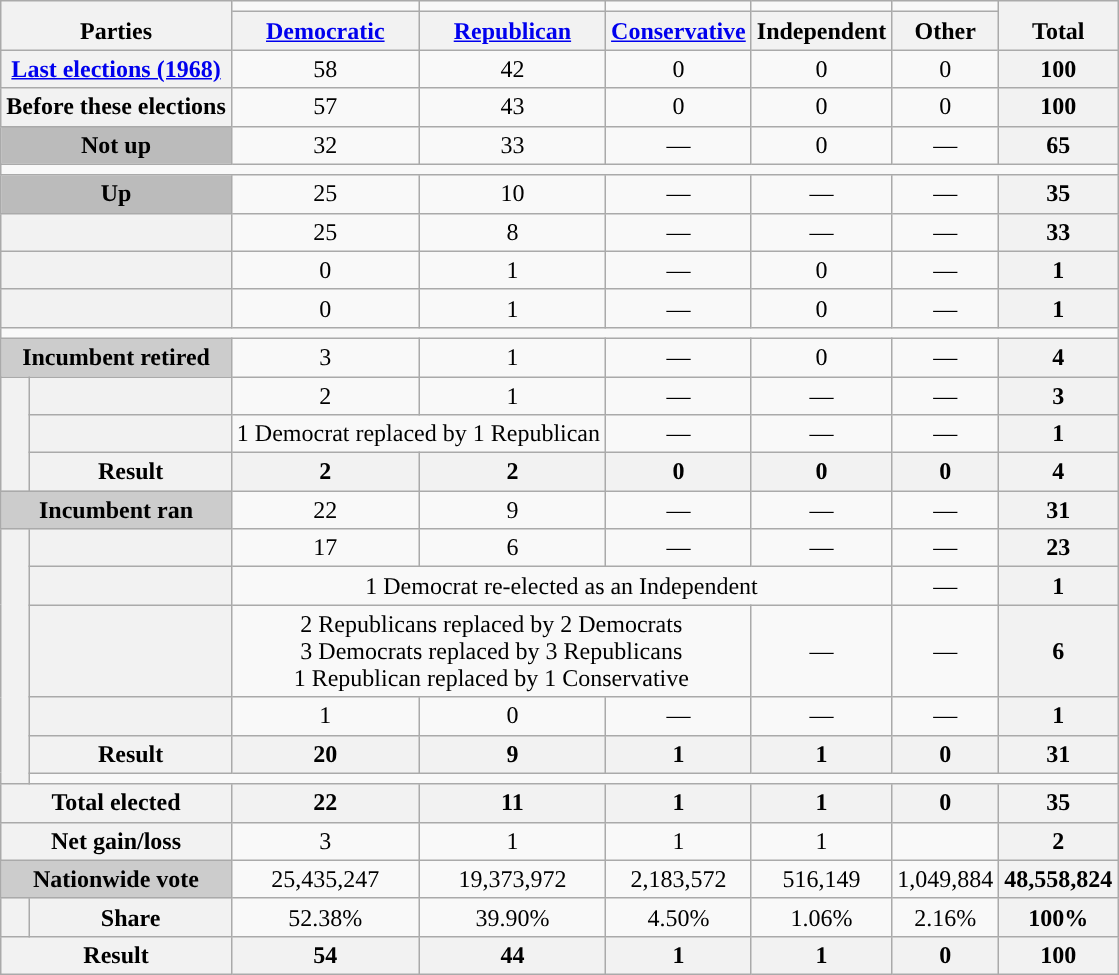<table class=wikitable style=text-align:center>
<tr valign=bottom>
<th rowspan=2 colspan=2>Parties</th>
<td style="background-color:"></td>
<td style="background-color:"></td>
<td style="background-color:"></td>
<td style="background-color:"></td>
<td style="background-color:"></td>
<th rowspan=2>Total</th>
</tr>
<tr valign=bottom>
<th><a href='#'>Democratic</a></th>
<th><a href='#'>Republican</a></th>
<th><a href='#'>Conservative</a></th>
<th>Independent</th>
<th>Other</th>
</tr>
<tr>
<th colspan=2><a href='#'>Last elections (1968)</a></th>
<td>58</td>
<td>42</td>
<td>0</td>
<td>0</td>
<td>0</td>
<th>100</th>
</tr>
<tr>
<th colspan=2>Before these elections</th>
<td>57</td>
<td>43</td>
<td>0</td>
<td>0</td>
<td>0</td>
<th>100</th>
</tr>
<tr>
<th colspan=2 style="background:#bbb">Not up</th>
<td>32</td>
<td>33</td>
<td>—</td>
<td>0</td>
<td>—</td>
<th>65</th>
</tr>
<tr>
<td colspan=100></td>
</tr>
<tr>
<th colspan=2 style="background:#bbb">Up</th>
<td>25</td>
<td>10</td>
<td>—</td>
<td>—</td>
<td>—</td>
<th>35</th>
</tr>
<tr>
<th colspan=2></th>
<td>25</td>
<td>8</td>
<td>—</td>
<td>—</td>
<td>—</td>
<th>33</th>
</tr>
<tr>
<th colspan=2></th>
<td>0</td>
<td>1</td>
<td>—</td>
<td>0</td>
<td>—</td>
<th>1</th>
</tr>
<tr>
<th colspan=2></th>
<td>0</td>
<td>1</td>
<td>—</td>
<td>0</td>
<td>—</td>
<th>1</th>
</tr>
<tr>
<td colspan=100></td>
</tr>
<tr>
<th colspan=2 style="background:#ccc">Incumbent retired</th>
<td>3</td>
<td>1</td>
<td>—</td>
<td>0</td>
<td>—</td>
<th>4</th>
</tr>
<tr>
<th rowspan=3></th>
<th></th>
<td>2</td>
<td>1</td>
<td>—</td>
<td>—</td>
<td>—</td>
<th>3</th>
</tr>
<tr>
<th></th>
<td colspan=2 > 1 Democrat replaced by  1 Republican</td>
<td>—</td>
<td>—</td>
<td>—</td>
<th>1</th>
</tr>
<tr>
<th>Result</th>
<th>2</th>
<th>2</th>
<th>0</th>
<th>0</th>
<th>0</th>
<th>4</th>
</tr>
<tr>
<th colspan=2 style="background:#ccc">Incumbent ran</th>
<td>22</td>
<td>9</td>
<td>—</td>
<td>—</td>
<td>—</td>
<th>31</th>
</tr>
<tr>
<th rowspan=6></th>
<th></th>
<td>17</td>
<td>6</td>
<td>—</td>
<td>—</td>
<td>—</td>
<th>23</th>
</tr>
<tr>
<th></th>
<td colspan="4" > 1 Democrat re-elected as an  Independent</td>
<td>—</td>
<th>1</th>
</tr>
<tr>
<th></th>
<td colspan=3> 2 Republicans replaced by  2 Democrats<br> 3 Democrats replaced by  3 Republicans<br> 1 Republican replaced by  1 Conservative</td>
<td>—</td>
<td>—</td>
<th>6</th>
</tr>
<tr>
<th></th>
<td>1</td>
<td>0</td>
<td>—</td>
<td>—</td>
<td>—</td>
<th>1</th>
</tr>
<tr>
<th>Result</th>
<th>20</th>
<th>9</th>
<th>1</th>
<th>1</th>
<th>0</th>
<th>31</th>
</tr>
<tr>
<td colspan=100></td>
</tr>
<tr>
<th colspan=2>Total elected</th>
<th>22</th>
<th>11</th>
<th>1</th>
<th>1</th>
<th>0</th>
<th>35</th>
</tr>
<tr>
<th colspan=2>Net gain/loss</th>
<td> 3</td>
<td> 1</td>
<td> 1</td>
<td> 1</td>
<td></td>
<th>2</th>
</tr>
<tr>
<th colspan=2 style="background:#ccc">Nationwide vote</th>
<td>25,435,247</td>
<td>19,373,972</td>
<td>2,183,572</td>
<td>516,149</td>
<td>1,049,884</td>
<th>48,558,824</th>
</tr>
<tr>
<th></th>
<th>Share</th>
<td>52.38%</td>
<td>39.90%</td>
<td>4.50%</td>
<td>1.06%</td>
<td>2.16%</td>
<th>100%</th>
</tr>
<tr>
<th colspan=2>Result</th>
<th>54</th>
<th>44</th>
<th>1</th>
<th>1</th>
<th>0</th>
<th>100</th>
</tr>
</table>
